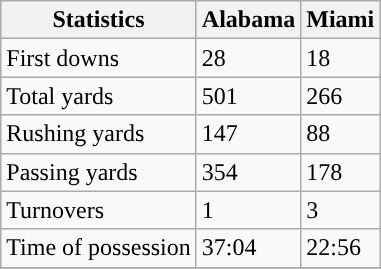<table class="wikitable" style="float: left;">
<tr>
<th>Statistics</th>
<th>Alabama</th>
<th>Miami</th>
</tr>
<tr>
<td>First downs</td>
<td>28</td>
<td>18</td>
</tr>
<tr>
<td>Total yards</td>
<td>501</td>
<td>266</td>
</tr>
<tr>
<td>Rushing yards</td>
<td>147</td>
<td>88</td>
</tr>
<tr>
<td>Passing yards</td>
<td>354</td>
<td>178</td>
</tr>
<tr>
<td>Turnovers</td>
<td>1</td>
<td>3</td>
</tr>
<tr>
<td>Time of possession</td>
<td>37:04</td>
<td>22:56</td>
</tr>
<tr>
</tr>
</table>
